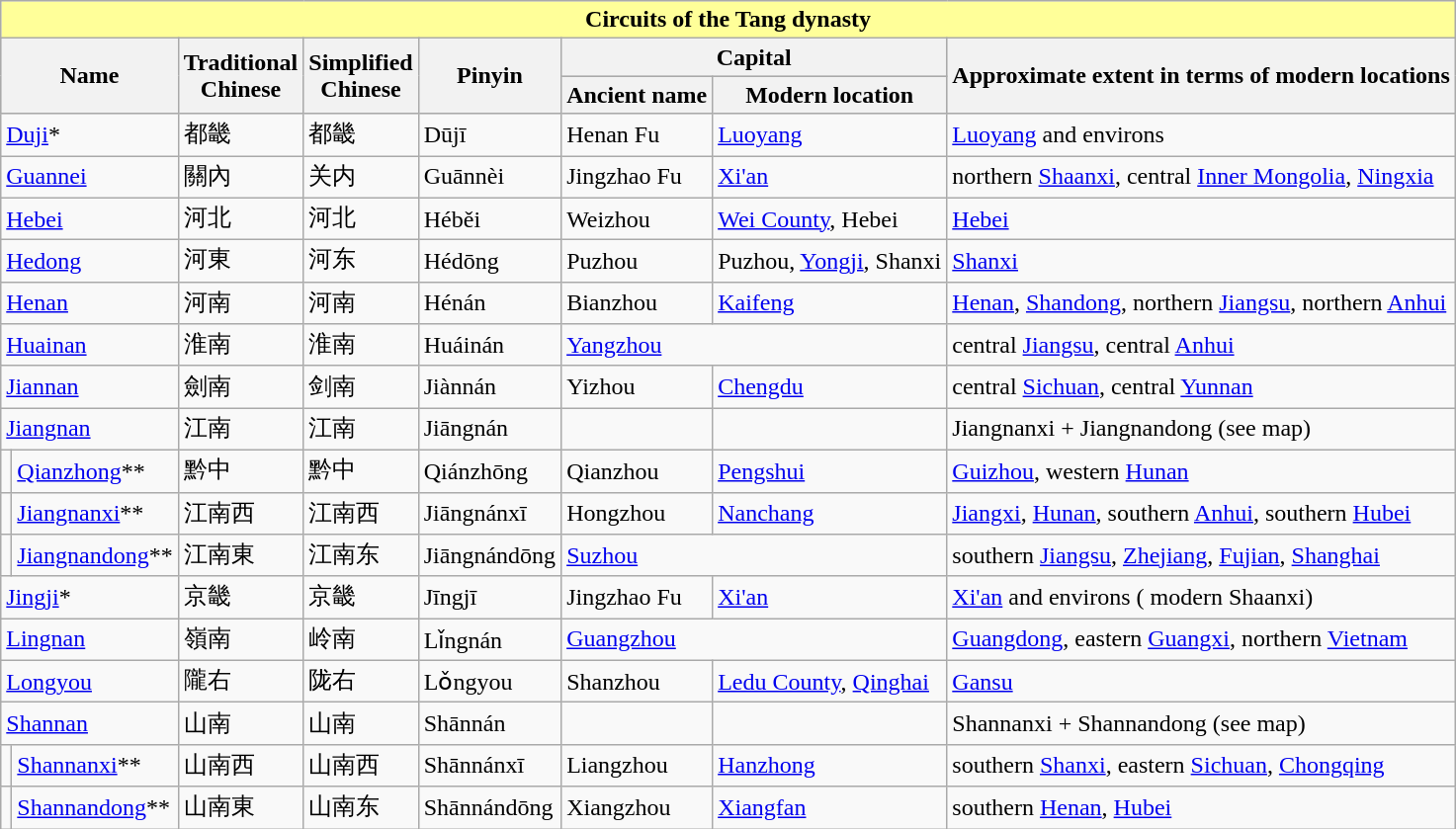<table class="wikitable collapsible collapsed">
<tr>
<th colspan="8" style="background: #ffff99;"><strong>Circuits of the Tang dynasty</strong></th>
</tr>
<tr bgcolor=cccccc>
<th rowspan="2" colspan="2">Name</th>
<th rowspan="2">Traditional<br>Chinese</th>
<th rowspan="2">Simplified<br>Chinese</th>
<th rowspan="2">Pinyin</th>
<th colspan="2">Capital</th>
<th rowspan="2">Approximate extent in terms of modern locations</th>
</tr>
<tr bgcolor=cccccc>
<th>Ancient name</th>
<th>Modern location</th>
</tr>
<tr>
<td colspan="2"><a href='#'>Duji</a>*</td>
<td>都畿</td>
<td>都畿</td>
<td>Dūjī</td>
<td>Henan Fu</td>
<td><a href='#'>Luoyang</a></td>
<td><a href='#'>Luoyang</a> and environs</td>
</tr>
<tr>
<td colspan="2"><a href='#'>Guannei</a></td>
<td>關內</td>
<td>关内</td>
<td>Guānnèi</td>
<td>Jingzhao Fu</td>
<td><a href='#'>Xi'an</a></td>
<td>northern <a href='#'>Shaanxi</a>, central <a href='#'>Inner Mongolia</a>, <a href='#'>Ningxia</a></td>
</tr>
<tr>
<td colspan="2"><a href='#'>Hebei</a></td>
<td>河北</td>
<td>河北</td>
<td>Héběi</td>
<td>Weizhou</td>
<td><a href='#'>Wei County</a>, Hebei</td>
<td><a href='#'>Hebei</a></td>
</tr>
<tr>
<td colspan="2"><a href='#'>Hedong</a></td>
<td>河東</td>
<td>河东</td>
<td>Hédōng</td>
<td>Puzhou</td>
<td>Puzhou, <a href='#'>Yongji</a>, Shanxi</td>
<td><a href='#'>Shanxi</a></td>
</tr>
<tr>
<td colspan="2"><a href='#'>Henan</a></td>
<td>河南</td>
<td>河南</td>
<td>Hénán</td>
<td>Bianzhou</td>
<td><a href='#'>Kaifeng</a></td>
<td><a href='#'>Henan</a>, <a href='#'>Shandong</a>, northern <a href='#'>Jiangsu</a>, northern <a href='#'>Anhui</a></td>
</tr>
<tr>
<td colspan="2"><a href='#'>Huainan</a></td>
<td>淮南</td>
<td>淮南</td>
<td>Huáinán</td>
<td colspan="2"><a href='#'>Yangzhou</a></td>
<td>central <a href='#'>Jiangsu</a>, central <a href='#'>Anhui</a></td>
</tr>
<tr>
<td colspan="2"><a href='#'>Jiannan</a></td>
<td>劍南</td>
<td>剑南</td>
<td>Jiànnán</td>
<td>Yizhou</td>
<td><a href='#'>Chengdu</a></td>
<td>central <a href='#'>Sichuan</a>, central <a href='#'>Yunnan</a></td>
</tr>
<tr>
<td colspan="2"><a href='#'>Jiangnan</a></td>
<td>江南</td>
<td>江南</td>
<td>Jiāngnán</td>
<td></td>
<td></td>
<td>Jiangnanxi + Jiangnandong (see map)</td>
</tr>
<tr>
<td></td>
<td><a href='#'>Qianzhong</a>**</td>
<td>黔中</td>
<td>黔中</td>
<td>Qiánzhōng</td>
<td>Qianzhou</td>
<td><a href='#'>Pengshui</a></td>
<td><a href='#'>Guizhou</a>, western <a href='#'>Hunan</a></td>
</tr>
<tr>
<td></td>
<td><a href='#'>Jiangnanxi</a>**</td>
<td>江南西</td>
<td>江南西</td>
<td>Jiāngnánxī</td>
<td>Hongzhou</td>
<td><a href='#'>Nanchang</a></td>
<td><a href='#'>Jiangxi</a>, <a href='#'>Hunan</a>, southern <a href='#'>Anhui</a>, southern <a href='#'>Hubei</a></td>
</tr>
<tr>
<td></td>
<td><a href='#'>Jiangnandong</a>**</td>
<td>江南東</td>
<td>江南东</td>
<td>Jiāngnándōng</td>
<td colspan="2"><a href='#'>Suzhou</a></td>
<td>southern <a href='#'>Jiangsu</a>, <a href='#'>Zhejiang</a>, <a href='#'>Fujian</a>, <a href='#'>Shanghai</a></td>
</tr>
<tr>
<td colspan="2"><a href='#'>Jingji</a>*</td>
<td>京畿</td>
<td>京畿</td>
<td>Jīngjī</td>
<td>Jingzhao Fu</td>
<td><a href='#'>Xi'an</a></td>
<td><a href='#'>Xi'an</a> and environs ( modern Shaanxi)</td>
</tr>
<tr>
<td colspan="2"><a href='#'>Lingnan</a></td>
<td>嶺南</td>
<td>岭南</td>
<td>Lǐngnán</td>
<td colspan="2"><a href='#'>Guangzhou</a></td>
<td><a href='#'>Guangdong</a>, eastern <a href='#'>Guangxi</a>, northern <a href='#'>Vietnam</a></td>
</tr>
<tr>
<td colspan="2"><a href='#'>Longyou</a></td>
<td>隴右</td>
<td>陇右</td>
<td>Lǒngyou</td>
<td>Shanzhou</td>
<td><a href='#'>Ledu County</a>, <a href='#'>Qinghai</a></td>
<td><a href='#'>Gansu</a></td>
</tr>
<tr>
<td colspan="2"><a href='#'>Shannan</a></td>
<td>山南</td>
<td>山南</td>
<td>Shānnán</td>
<td></td>
<td></td>
<td>Shannanxi + Shannandong (see map)</td>
</tr>
<tr>
<td></td>
<td><a href='#'>Shannanxi</a>**</td>
<td>山南西</td>
<td>山南西</td>
<td>Shānnánxī</td>
<td>Liangzhou</td>
<td><a href='#'>Hanzhong</a></td>
<td>southern <a href='#'>Shanxi</a>, eastern <a href='#'>Sichuan</a>, <a href='#'>Chongqing</a></td>
</tr>
<tr>
<td></td>
<td><a href='#'>Shannandong</a>**</td>
<td>山南東</td>
<td>山南东</td>
<td>Shānnándōng</td>
<td>Xiangzhou</td>
<td><a href='#'>Xiangfan</a></td>
<td>southern <a href='#'>Henan</a>, <a href='#'>Hubei</a></td>
</tr>
</table>
